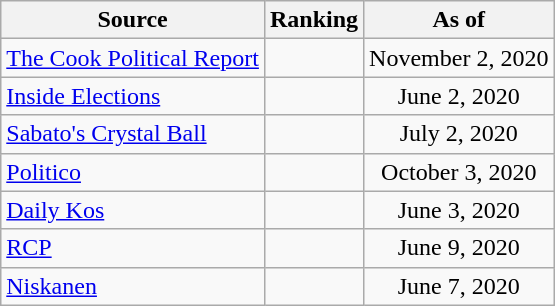<table class="wikitable" style="text-align:center">
<tr>
<th>Source</th>
<th>Ranking</th>
<th>As of</th>
</tr>
<tr>
<td align=left><a href='#'>The Cook Political Report</a></td>
<td></td>
<td>November 2, 2020</td>
</tr>
<tr>
<td align=left><a href='#'>Inside Elections</a></td>
<td></td>
<td>June 2, 2020</td>
</tr>
<tr>
<td align=left><a href='#'>Sabato's Crystal Ball</a></td>
<td></td>
<td>July 2, 2020</td>
</tr>
<tr>
<td align="left"><a href='#'>Politico</a></td>
<td></td>
<td>October 3, 2020</td>
</tr>
<tr>
<td align="left"><a href='#'>Daily Kos</a></td>
<td></td>
<td>June 3, 2020</td>
</tr>
<tr>
<td align="left"><a href='#'>RCP</a></td>
<td></td>
<td>June 9, 2020</td>
</tr>
<tr>
<td align="left"><a href='#'>Niskanen</a></td>
<td></td>
<td>June 7, 2020</td>
</tr>
</table>
